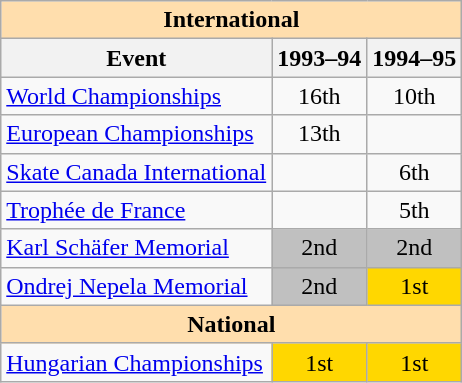<table class="wikitable" style="text-align:center">
<tr>
<th style="background-color: #ffdead; " colspan=3 align=center>International</th>
</tr>
<tr>
<th>Event</th>
<th>1993–94</th>
<th>1994–95</th>
</tr>
<tr>
<td align=left><a href='#'>World Championships</a></td>
<td>16th</td>
<td>10th</td>
</tr>
<tr>
<td align=left><a href='#'>European Championships</a></td>
<td>13th</td>
<td></td>
</tr>
<tr>
<td align=left><a href='#'>Skate Canada International</a></td>
<td></td>
<td>6th</td>
</tr>
<tr>
<td align=left><a href='#'>Trophée de France</a></td>
<td></td>
<td>5th</td>
</tr>
<tr>
<td align=left><a href='#'>Karl Schäfer Memorial</a></td>
<td bgcolor=silver>2nd</td>
<td bgcolor=silver>2nd</td>
</tr>
<tr>
<td align=left><a href='#'>Ondrej Nepela Memorial</a></td>
<td bgcolor=silver>2nd</td>
<td bgcolor=gold>1st</td>
</tr>
<tr>
<th style="background-color: #ffdead; " colspan=3 align=center>National</th>
</tr>
<tr>
<td align=left><a href='#'>Hungarian Championships</a></td>
<td bgcolor=gold>1st</td>
<td bgcolor=gold>1st</td>
</tr>
</table>
